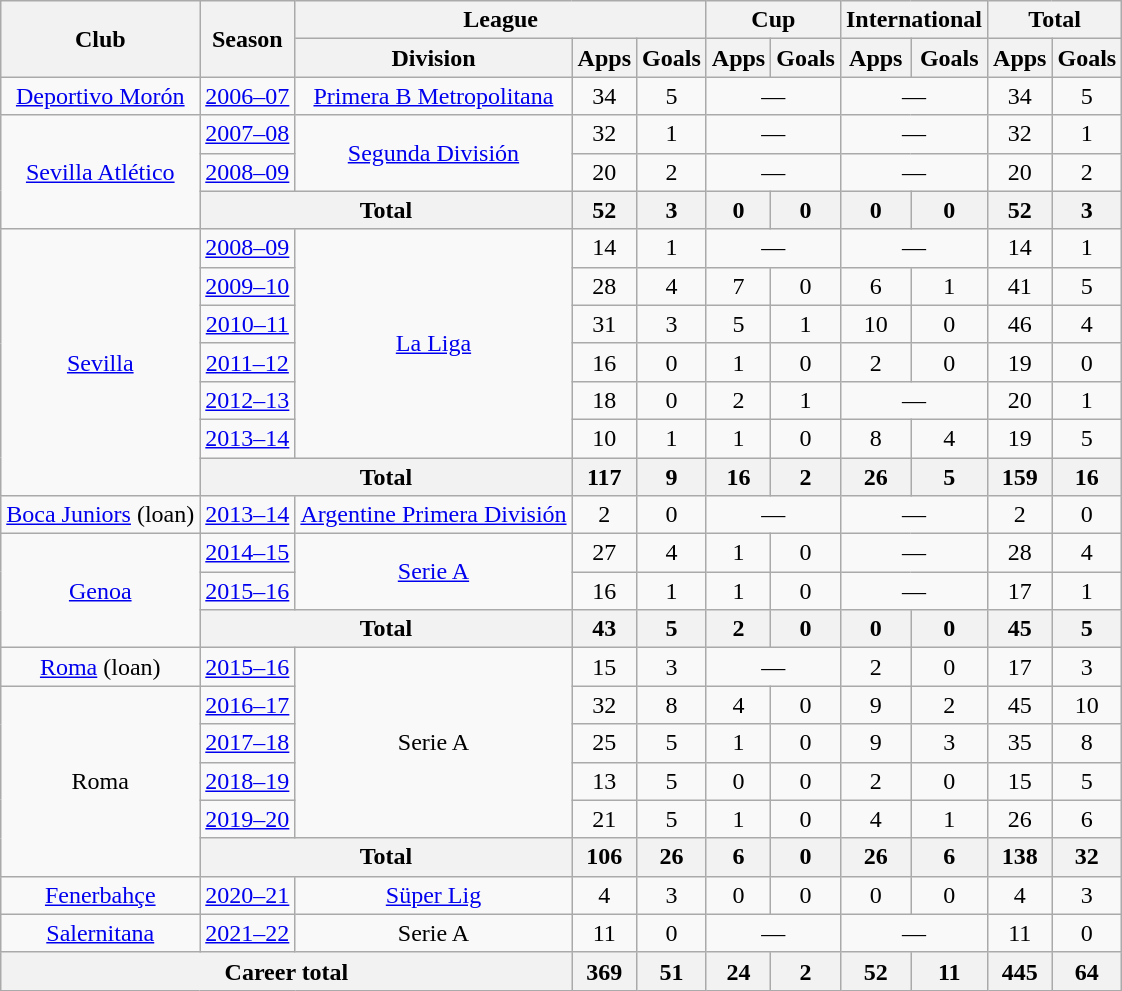<table class="wikitable" style="text-align: center;">
<tr>
<th rowspan="2">Club</th>
<th rowspan="2">Season</th>
<th colspan="3">League</th>
<th colspan="2">Cup</th>
<th colspan="2">International</th>
<th colspan="2">Total</th>
</tr>
<tr>
<th>Division</th>
<th>Apps</th>
<th>Goals</th>
<th>Apps</th>
<th>Goals</th>
<th>Apps</th>
<th>Goals</th>
<th>Apps</th>
<th>Goals</th>
</tr>
<tr>
<td valign="center"><a href='#'>Deportivo Morón</a></td>
<td><a href='#'>2006–07</a></td>
<td><a href='#'>Primera B Metropolitana</a></td>
<td>34</td>
<td>5</td>
<td colspan="2">—</td>
<td colspan="2">—</td>
<td>34</td>
<td>5</td>
</tr>
<tr>
<td rowspan="3" valign="center"><a href='#'>Sevilla Atlético</a></td>
<td><a href='#'>2007–08</a></td>
<td rowspan="2"><a href='#'>Segunda División</a></td>
<td>32</td>
<td>1</td>
<td colspan="2">—</td>
<td colspan="2">—</td>
<td>32</td>
<td>1</td>
</tr>
<tr>
<td><a href='#'>2008–09</a></td>
<td>20</td>
<td>2</td>
<td colspan="2">—</td>
<td colspan="2">—</td>
<td>20</td>
<td>2</td>
</tr>
<tr>
<th colspan="2">Total</th>
<th>52</th>
<th>3</th>
<th>0</th>
<th>0</th>
<th>0</th>
<th>0</th>
<th>52</th>
<th>3</th>
</tr>
<tr>
<td rowspan="7" valign="center"><a href='#'>Sevilla</a></td>
<td><a href='#'>2008–09</a></td>
<td rowspan="6"><a href='#'>La Liga</a></td>
<td>14</td>
<td>1</td>
<td colspan="2">—</td>
<td colspan="2">—</td>
<td>14</td>
<td>1</td>
</tr>
<tr>
<td><a href='#'>2009–10</a></td>
<td>28</td>
<td>4</td>
<td>7</td>
<td>0</td>
<td>6</td>
<td>1</td>
<td>41</td>
<td>5</td>
</tr>
<tr>
<td><a href='#'>2010–11</a></td>
<td>31</td>
<td>3</td>
<td>5</td>
<td>1</td>
<td>10</td>
<td>0</td>
<td>46</td>
<td>4</td>
</tr>
<tr>
<td><a href='#'>2011–12</a></td>
<td>16</td>
<td>0</td>
<td>1</td>
<td>0</td>
<td>2</td>
<td>0</td>
<td>19</td>
<td>0</td>
</tr>
<tr>
<td><a href='#'>2012–13</a></td>
<td>18</td>
<td>0</td>
<td>2</td>
<td>1</td>
<td colspan="2">—</td>
<td>20</td>
<td>1</td>
</tr>
<tr>
<td><a href='#'>2013–14</a></td>
<td>10</td>
<td>1</td>
<td>1</td>
<td>0</td>
<td>8</td>
<td>4</td>
<td>19</td>
<td>5</td>
</tr>
<tr>
<th colspan="2">Total</th>
<th>117</th>
<th>9</th>
<th>16</th>
<th>2</th>
<th>26</th>
<th>5</th>
<th>159</th>
<th>16</th>
</tr>
<tr>
<td valign="center"><a href='#'>Boca Juniors</a> (loan)</td>
<td><a href='#'>2013–14</a></td>
<td><a href='#'>Argentine Primera División</a></td>
<td>2</td>
<td>0</td>
<td colspan="2">—</td>
<td colspan="2">—</td>
<td>2</td>
<td>0</td>
</tr>
<tr>
<td rowspan="3" valign="center"><a href='#'>Genoa</a></td>
<td><a href='#'>2014–15</a></td>
<td rowspan="2"><a href='#'>Serie A</a></td>
<td>27</td>
<td>4</td>
<td>1</td>
<td>0</td>
<td colspan="2">—</td>
<td>28</td>
<td>4</td>
</tr>
<tr>
<td><a href='#'>2015–16</a></td>
<td>16</td>
<td>1</td>
<td>1</td>
<td>0</td>
<td colspan="2">—</td>
<td>17</td>
<td>1</td>
</tr>
<tr>
<th colspan="2">Total</th>
<th>43</th>
<th>5</th>
<th>2</th>
<th>0</th>
<th>0</th>
<th>0</th>
<th>45</th>
<th>5</th>
</tr>
<tr>
<td valign="center"><a href='#'>Roma</a> (loan)</td>
<td><a href='#'>2015–16</a></td>
<td rowspan="5">Serie A</td>
<td>15</td>
<td>3</td>
<td colspan="2">—</td>
<td>2</td>
<td>0</td>
<td>17</td>
<td>3</td>
</tr>
<tr>
<td rowspan="5" valign="center">Roma</td>
<td><a href='#'>2016–17</a></td>
<td>32</td>
<td>8</td>
<td>4</td>
<td>0</td>
<td>9</td>
<td>2</td>
<td>45</td>
<td>10</td>
</tr>
<tr>
<td><a href='#'>2017–18</a></td>
<td>25</td>
<td>5</td>
<td>1</td>
<td>0</td>
<td>9</td>
<td>3</td>
<td>35</td>
<td>8</td>
</tr>
<tr>
<td><a href='#'>2018–19</a></td>
<td>13</td>
<td>5</td>
<td>0</td>
<td>0</td>
<td>2</td>
<td>0</td>
<td>15</td>
<td>5</td>
</tr>
<tr>
<td><a href='#'>2019–20</a></td>
<td>21</td>
<td>5</td>
<td>1</td>
<td>0</td>
<td>4</td>
<td>1</td>
<td>26</td>
<td>6</td>
</tr>
<tr>
<th colspan="2">Total</th>
<th>106</th>
<th>26</th>
<th>6</th>
<th>0</th>
<th>26</th>
<th>6</th>
<th>138</th>
<th>32</th>
</tr>
<tr>
<td valign="center"><a href='#'>Fenerbahçe</a></td>
<td><a href='#'>2020–21</a></td>
<td><a href='#'>Süper Lig</a></td>
<td>4</td>
<td>3</td>
<td>0</td>
<td>0</td>
<td>0</td>
<td>0</td>
<td>4</td>
<td>3</td>
</tr>
<tr>
<td valign="center"><a href='#'>Salernitana</a></td>
<td><a href='#'>2021–22</a></td>
<td>Serie A</td>
<td>11</td>
<td>0</td>
<td colspan="2">—</td>
<td colspan="2">—</td>
<td>11</td>
<td>0</td>
</tr>
<tr>
<th colspan="3">Career total</th>
<th>369</th>
<th>51</th>
<th>24</th>
<th>2</th>
<th>52</th>
<th>11</th>
<th>445</th>
<th>64</th>
</tr>
</table>
